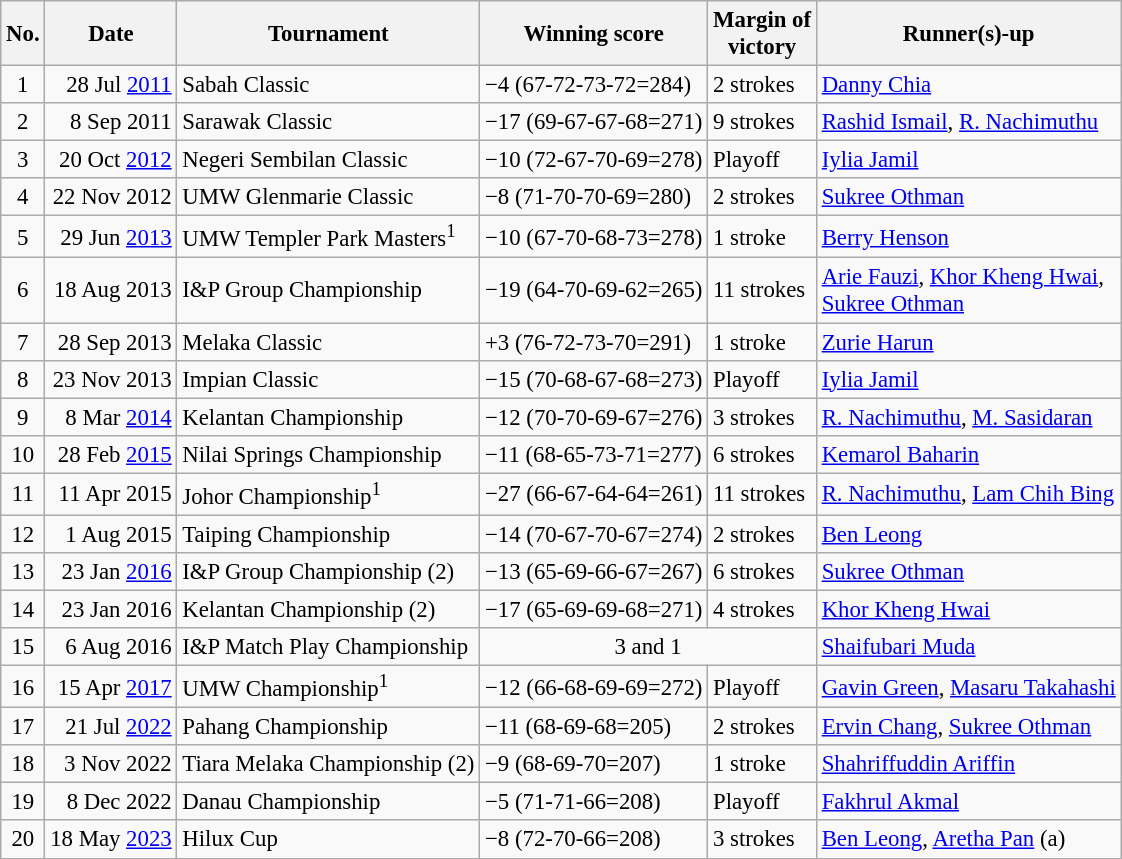<table class="wikitable" style="font-size:95%;">
<tr>
<th>No.</th>
<th>Date</th>
<th>Tournament</th>
<th>Winning score</th>
<th>Margin of<br>victory</th>
<th>Runner(s)-up</th>
</tr>
<tr>
<td align=center>1</td>
<td align=right>28 Jul <a href='#'>2011</a></td>
<td>Sabah Classic</td>
<td>−4 (67-72-73-72=284)</td>
<td>2 strokes</td>
<td> <a href='#'>Danny Chia</a></td>
</tr>
<tr>
<td align=center>2</td>
<td align=right>8 Sep 2011</td>
<td>Sarawak Classic</td>
<td>−17 (69-67-67-68=271)</td>
<td>9 strokes</td>
<td> <a href='#'>Rashid Ismail</a>,  <a href='#'>R. Nachimuthu</a></td>
</tr>
<tr>
<td align=center>3</td>
<td align=right>20 Oct <a href='#'>2012</a></td>
<td>Negeri Sembilan Classic</td>
<td>−10 (72-67-70-69=278)</td>
<td>Playoff</td>
<td> <a href='#'>Iylia Jamil</a></td>
</tr>
<tr>
<td align=center>4</td>
<td align=right>22 Nov 2012</td>
<td>UMW Glenmarie Classic</td>
<td>−8 (71-70-70-69=280)</td>
<td>2 strokes</td>
<td> <a href='#'>Sukree Othman</a></td>
</tr>
<tr>
<td align=center>5</td>
<td align=right>29 Jun <a href='#'>2013</a></td>
<td>UMW Templer Park Masters<sup>1</sup></td>
<td>−10 (67-70-68-73=278)</td>
<td>1 stroke</td>
<td> <a href='#'>Berry Henson</a></td>
</tr>
<tr>
<td align=center>6</td>
<td align=right>18 Aug 2013</td>
<td>I&P Group Championship</td>
<td>−19 (64-70-69-62=265)</td>
<td>11 strokes</td>
<td> <a href='#'>Arie Fauzi</a>,  <a href='#'>Khor Kheng Hwai</a>,<br> <a href='#'>Sukree Othman</a></td>
</tr>
<tr>
<td align=center>7</td>
<td align=right>28 Sep 2013</td>
<td>Melaka Classic</td>
<td>+3 (76-72-73-70=291)</td>
<td>1 stroke</td>
<td> <a href='#'>Zurie Harun</a></td>
</tr>
<tr>
<td align=center>8</td>
<td align=right>23 Nov 2013</td>
<td>Impian Classic</td>
<td>−15 (70-68-67-68=273)</td>
<td>Playoff</td>
<td> <a href='#'>Iylia Jamil</a></td>
</tr>
<tr>
<td align=center>9</td>
<td align=right>8 Mar <a href='#'>2014</a></td>
<td>Kelantan Championship</td>
<td>−12 (70-70-69-67=276)</td>
<td>3 strokes</td>
<td> <a href='#'>R. Nachimuthu</a>,  <a href='#'>M. Sasidaran</a></td>
</tr>
<tr>
<td align=center>10</td>
<td align=right>28 Feb <a href='#'>2015</a></td>
<td>Nilai Springs Championship</td>
<td>−11 (68-65-73-71=277)</td>
<td>6 strokes</td>
<td> <a href='#'>Kemarol Baharin</a></td>
</tr>
<tr>
<td align=center>11</td>
<td align=right>11 Apr 2015</td>
<td>Johor Championship<sup>1</sup></td>
<td>−27 (66-67-64-64=261)</td>
<td>11 strokes</td>
<td> <a href='#'>R. Nachimuthu</a>,  <a href='#'>Lam Chih Bing</a></td>
</tr>
<tr>
<td align=center>12</td>
<td align=right>1 Aug 2015</td>
<td>Taiping Championship</td>
<td>−14 (70-67-70-67=274)</td>
<td>2 strokes</td>
<td> <a href='#'>Ben Leong</a></td>
</tr>
<tr>
<td align=center>13</td>
<td align=right>23 Jan <a href='#'>2016</a></td>
<td>I&P Group Championship (2)</td>
<td>−13 (65-69-66-67=267)</td>
<td>6 strokes</td>
<td> <a href='#'>Sukree Othman</a></td>
</tr>
<tr>
<td align=center>14</td>
<td align=right>23 Jan 2016</td>
<td>Kelantan Championship (2)</td>
<td>−17 (65-69-69-68=271)</td>
<td>4 strokes</td>
<td> <a href='#'>Khor Kheng Hwai</a></td>
</tr>
<tr>
<td align=center>15</td>
<td align=right>6 Aug 2016</td>
<td>I&P Match Play Championship</td>
<td colspan=2 align=center>3 and 1</td>
<td> <a href='#'>Shaifubari Muda</a></td>
</tr>
<tr>
<td align=center>16</td>
<td align=right>15 Apr <a href='#'>2017</a></td>
<td>UMW Championship<sup>1</sup></td>
<td>−12 (66-68-69-69=272)</td>
<td>Playoff</td>
<td> <a href='#'>Gavin Green</a>,  <a href='#'>Masaru Takahashi</a></td>
</tr>
<tr>
<td align=center>17</td>
<td align=right>21 Jul <a href='#'>2022</a></td>
<td>Pahang Championship</td>
<td>−11 (68-69-68=205)</td>
<td>2 strokes</td>
<td> <a href='#'>Ervin Chang</a>,  <a href='#'>Sukree Othman</a></td>
</tr>
<tr>
<td align=center>18</td>
<td align=right>3 Nov 2022</td>
<td>Tiara Melaka Championship (2)</td>
<td>−9 (68-69-70=207)</td>
<td>1 stroke</td>
<td> <a href='#'>Shahriffuddin Ariffin</a></td>
</tr>
<tr>
<td align=center>19</td>
<td align=right>8 Dec 2022</td>
<td>Danau Championship</td>
<td>−5 (71-71-66=208)</td>
<td>Playoff</td>
<td> <a href='#'>Fakhrul Akmal</a></td>
</tr>
<tr>
<td align=center>20</td>
<td align=right>18 May <a href='#'>2023</a></td>
<td>Hilux Cup</td>
<td>−8 (72-70-66=208)</td>
<td>3 strokes</td>
<td> <a href='#'>Ben Leong</a>,  <a href='#'>Aretha Pan</a> (a)</td>
</tr>
</table>
